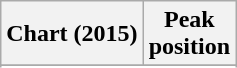<table class="wikitable sortable">
<tr>
<th>Chart (2015)</th>
<th>Peak<br>position</th>
</tr>
<tr>
</tr>
<tr>
</tr>
<tr>
</tr>
<tr>
</tr>
</table>
